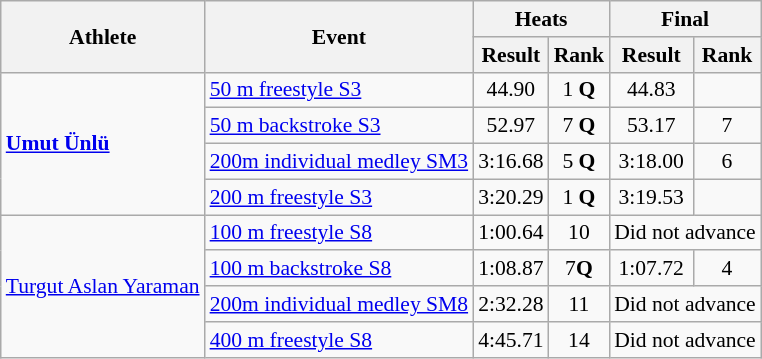<table class=wikitable style="font-size:90%">
<tr>
<th rowspan="2">Athlete</th>
<th rowspan="2">Event</th>
<th colspan="2">Heats</th>
<th colspan="2">Final</th>
</tr>
<tr>
<th>Result</th>
<th>Rank</th>
<th>Result</th>
<th>Rank</th>
</tr>
<tr align=center>
<td align=left rowspan=4><strong><a href='#'>Umut Ünlü</a></strong></td>
<td align=left><a href='#'>50 m freestyle S3</a></td>
<td>44.90</td>
<td>1 <strong>Q</strong></td>
<td>44.83</td>
<td></td>
</tr>
<tr align=center>
<td align=left><a href='#'>50 m backstroke S3</a></td>
<td>52.97</td>
<td>7 <strong>Q</strong></td>
<td>53.17</td>
<td>7</td>
</tr>
<tr align=center>
<td align=left><a href='#'>200m individual medley SM3</a></td>
<td>3:16.68</td>
<td>5 <strong>Q</strong></td>
<td>3:18.00</td>
<td>6</td>
</tr>
<tr align=center>
<td align=left><a href='#'>200 m freestyle S3</a></td>
<td>3:20.29</td>
<td>1 <strong>Q</strong></td>
<td>3:19.53</td>
<td></td>
</tr>
<tr align=center>
<td align=left rowspan=4><a href='#'>Turgut Aslan Yaraman</a></td>
<td align=left><a href='#'>100 m freestyle S8</a></td>
<td>1:00.64</td>
<td>10</td>
<td colspan="2">Did not  advance</td>
</tr>
<tr align=center>
<td align=left><a href='#'>100 m backstroke S8</a></td>
<td>1:08.87</td>
<td>7<strong>Q</strong></td>
<td>1:07.72</td>
<td>4</td>
</tr>
<tr align=center>
<td align=left><a href='#'>200m individual medley SM8</a></td>
<td>2:32.28</td>
<td>11</td>
<td colspan="2">Did not  advance</td>
</tr>
<tr align=center>
<td align=left><a href='#'>400 m freestyle S8</a></td>
<td>4:45.71</td>
<td>14</td>
<td colspan="2">Did not  advance</td>
</tr>
</table>
